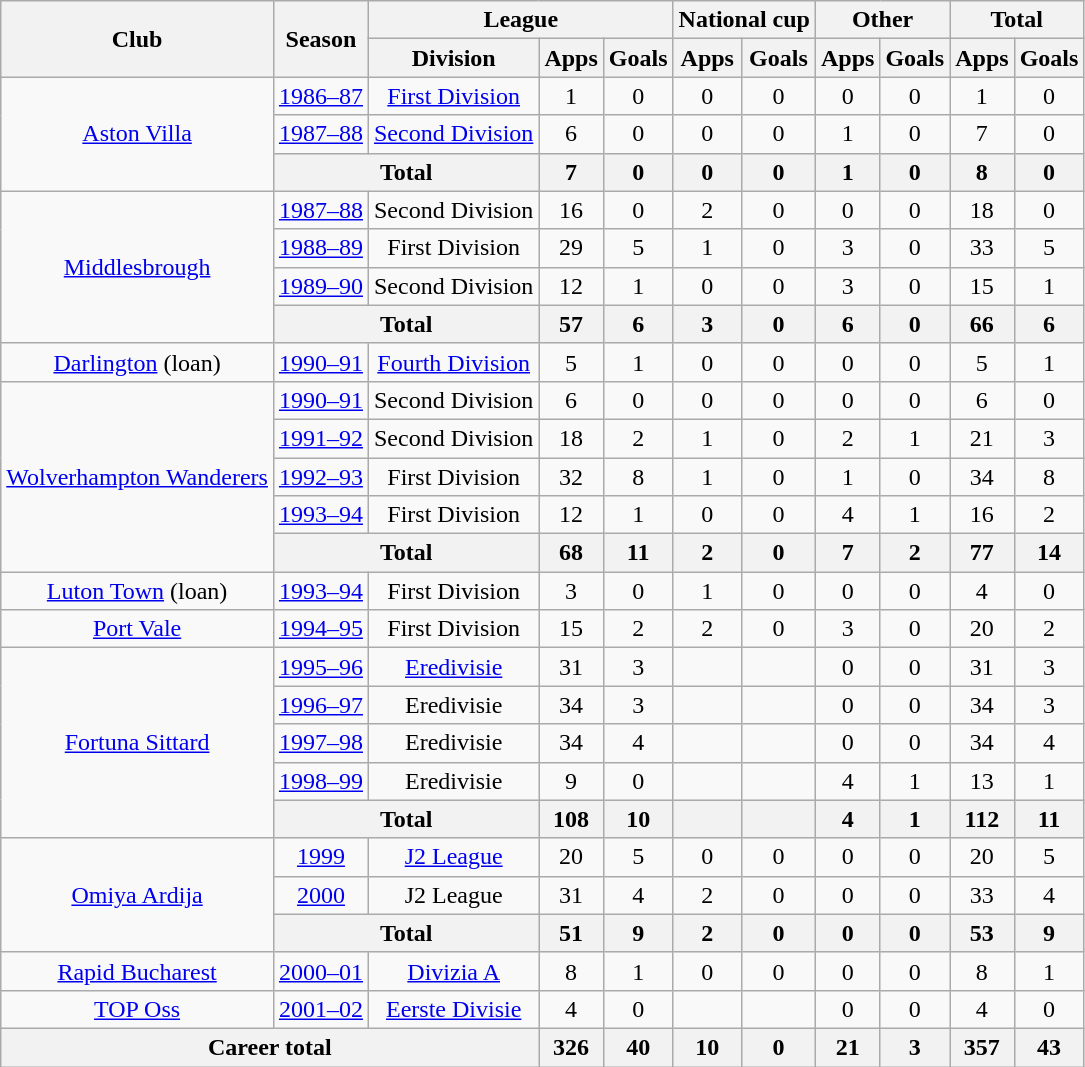<table class="wikitable" style="text-align:center">
<tr>
<th rowspan="2">Club</th>
<th rowspan="2">Season</th>
<th colspan="3">League</th>
<th colspan="2">National cup</th>
<th colspan="2">Other</th>
<th colspan="2">Total</th>
</tr>
<tr>
<th>Division</th>
<th>Apps</th>
<th>Goals</th>
<th>Apps</th>
<th>Goals</th>
<th>Apps</th>
<th>Goals</th>
<th>Apps</th>
<th>Goals</th>
</tr>
<tr>
<td rowspan="3"><a href='#'>Aston Villa</a></td>
<td><a href='#'>1986–87</a></td>
<td><a href='#'>First Division</a></td>
<td>1</td>
<td>0</td>
<td>0</td>
<td>0</td>
<td>0</td>
<td>0</td>
<td>1</td>
<td>0</td>
</tr>
<tr>
<td><a href='#'>1987–88</a></td>
<td><a href='#'>Second Division</a></td>
<td>6</td>
<td>0</td>
<td>0</td>
<td>0</td>
<td>1</td>
<td>0</td>
<td>7</td>
<td>0</td>
</tr>
<tr>
<th colspan="2">Total</th>
<th>7</th>
<th>0</th>
<th>0</th>
<th>0</th>
<th>1</th>
<th>0</th>
<th>8</th>
<th>0</th>
</tr>
<tr>
<td rowspan="4"><a href='#'>Middlesbrough</a></td>
<td><a href='#'>1987–88</a></td>
<td>Second Division</td>
<td>16</td>
<td>0</td>
<td>2</td>
<td>0</td>
<td>0</td>
<td>0</td>
<td>18</td>
<td>0</td>
</tr>
<tr>
<td><a href='#'>1988–89</a></td>
<td>First Division</td>
<td>29</td>
<td>5</td>
<td>1</td>
<td>0</td>
<td>3</td>
<td>0</td>
<td>33</td>
<td>5</td>
</tr>
<tr>
<td><a href='#'>1989–90</a></td>
<td>Second Division</td>
<td>12</td>
<td>1</td>
<td>0</td>
<td>0</td>
<td>3</td>
<td>0</td>
<td>15</td>
<td>1</td>
</tr>
<tr>
<th colspan="2">Total</th>
<th>57</th>
<th>6</th>
<th>3</th>
<th>0</th>
<th>6</th>
<th>0</th>
<th>66</th>
<th>6</th>
</tr>
<tr>
<td><a href='#'>Darlington</a> (loan)</td>
<td><a href='#'>1990–91</a></td>
<td><a href='#'>Fourth Division</a></td>
<td>5</td>
<td>1</td>
<td>0</td>
<td>0</td>
<td>0</td>
<td>0</td>
<td>5</td>
<td>1</td>
</tr>
<tr>
<td rowspan="5"><a href='#'>Wolverhampton Wanderers</a></td>
<td><a href='#'>1990–91</a></td>
<td>Second Division</td>
<td>6</td>
<td>0</td>
<td>0</td>
<td>0</td>
<td>0</td>
<td>0</td>
<td>6</td>
<td>0</td>
</tr>
<tr>
<td><a href='#'>1991–92</a></td>
<td>Second Division</td>
<td>18</td>
<td>2</td>
<td>1</td>
<td>0</td>
<td>2</td>
<td>1</td>
<td>21</td>
<td>3</td>
</tr>
<tr>
<td><a href='#'>1992–93</a></td>
<td>First Division</td>
<td>32</td>
<td>8</td>
<td>1</td>
<td>0</td>
<td>1</td>
<td>0</td>
<td>34</td>
<td>8</td>
</tr>
<tr>
<td><a href='#'>1993–94</a></td>
<td>First Division</td>
<td>12</td>
<td>1</td>
<td>0</td>
<td>0</td>
<td>4</td>
<td>1</td>
<td>16</td>
<td>2</td>
</tr>
<tr>
<th colspan="2">Total</th>
<th>68</th>
<th>11</th>
<th>2</th>
<th>0</th>
<th>7</th>
<th>2</th>
<th>77</th>
<th>14</th>
</tr>
<tr>
<td><a href='#'>Luton Town</a> (loan)</td>
<td><a href='#'>1993–94</a></td>
<td>First Division</td>
<td>3</td>
<td>0</td>
<td>1</td>
<td>0</td>
<td>0</td>
<td>0</td>
<td>4</td>
<td>0</td>
</tr>
<tr>
<td><a href='#'>Port Vale</a></td>
<td><a href='#'>1994–95</a></td>
<td>First Division</td>
<td>15</td>
<td>2</td>
<td>2</td>
<td>0</td>
<td>3</td>
<td>0</td>
<td>20</td>
<td>2</td>
</tr>
<tr>
<td rowspan="5"><a href='#'>Fortuna Sittard</a></td>
<td><a href='#'>1995–96</a></td>
<td><a href='#'>Eredivisie</a></td>
<td>31</td>
<td>3</td>
<td></td>
<td></td>
<td>0</td>
<td>0</td>
<td>31</td>
<td>3</td>
</tr>
<tr>
<td><a href='#'>1996–97</a></td>
<td>Eredivisie</td>
<td>34</td>
<td>3</td>
<td></td>
<td></td>
<td>0</td>
<td>0</td>
<td>34</td>
<td>3</td>
</tr>
<tr>
<td><a href='#'>1997–98</a></td>
<td>Eredivisie</td>
<td>34</td>
<td>4</td>
<td></td>
<td></td>
<td>0</td>
<td>0</td>
<td>34</td>
<td>4</td>
</tr>
<tr>
<td><a href='#'>1998–99</a></td>
<td>Eredivisie</td>
<td>9</td>
<td>0</td>
<td></td>
<td></td>
<td>4</td>
<td>1</td>
<td>13</td>
<td>1</td>
</tr>
<tr>
<th colspan="2">Total</th>
<th>108</th>
<th>10</th>
<th></th>
<th></th>
<th>4</th>
<th>1</th>
<th>112</th>
<th>11</th>
</tr>
<tr>
<td rowspan="3"><a href='#'>Omiya Ardija</a></td>
<td><a href='#'>1999</a></td>
<td><a href='#'>J2 League</a></td>
<td>20</td>
<td>5</td>
<td>0</td>
<td>0</td>
<td>0</td>
<td>0</td>
<td>20</td>
<td>5</td>
</tr>
<tr>
<td><a href='#'>2000</a></td>
<td>J2 League</td>
<td>31</td>
<td>4</td>
<td>2</td>
<td>0</td>
<td>0</td>
<td>0</td>
<td>33</td>
<td>4</td>
</tr>
<tr>
<th colspan="2">Total</th>
<th>51</th>
<th>9</th>
<th>2</th>
<th>0</th>
<th>0</th>
<th>0</th>
<th>53</th>
<th>9</th>
</tr>
<tr>
<td><a href='#'>Rapid Bucharest</a></td>
<td><a href='#'>2000–01</a></td>
<td><a href='#'>Divizia A</a></td>
<td>8</td>
<td>1</td>
<td>0</td>
<td>0</td>
<td>0</td>
<td>0</td>
<td>8</td>
<td>1</td>
</tr>
<tr>
<td><a href='#'>TOP Oss</a></td>
<td><a href='#'>2001–02</a></td>
<td><a href='#'>Eerste Divisie</a></td>
<td>4</td>
<td>0</td>
<td></td>
<td></td>
<td>0</td>
<td>0</td>
<td>4</td>
<td>0</td>
</tr>
<tr>
<th colspan="3">Career total</th>
<th>326</th>
<th>40</th>
<th>10</th>
<th>0</th>
<th>21</th>
<th>3</th>
<th>357</th>
<th>43</th>
</tr>
</table>
